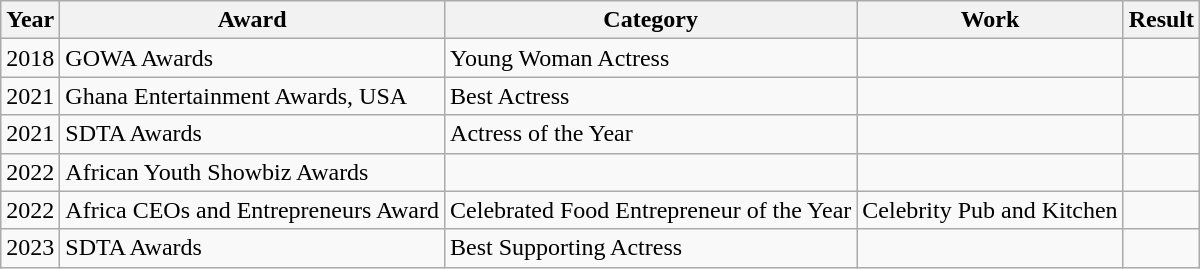<table class="wikitable sortable">
<tr>
<th>Year</th>
<th>Award</th>
<th>Category</th>
<th>Work</th>
<th>Result</th>
</tr>
<tr>
<td>2018</td>
<td>GOWA Awards</td>
<td>Young Woman Actress</td>
<td></td>
<td></td>
</tr>
<tr>
<td>2021</td>
<td>Ghana Entertainment Awards, USA</td>
<td>Best Actress</td>
<td></td>
<td></td>
</tr>
<tr>
<td>2021</td>
<td>SDTA Awards</td>
<td>Actress of the Year</td>
<td></td>
<td></td>
</tr>
<tr>
<td>2022</td>
<td>African Youth Showbiz Awards</td>
<td></td>
<td></td>
<td></td>
</tr>
<tr>
<td>2022</td>
<td>Africa CEOs and Entrepreneurs Award</td>
<td>Celebrated Food Entrepreneur of the Year</td>
<td>Celebrity Pub and Kitchen</td>
<td></td>
</tr>
<tr>
<td>2023</td>
<td>SDTA Awards</td>
<td>Best Supporting Actress</td>
<td></td>
<td></td>
</tr>
</table>
